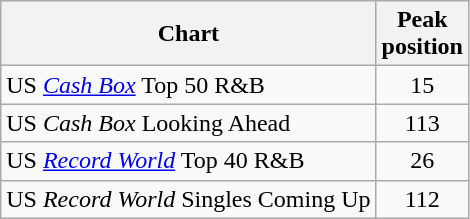<table class="wikitable">
<tr>
<th>Chart</th>
<th>Peak<br>position</th>
</tr>
<tr>
<td>US <em><a href='#'>Cash Box</a></em> Top 50 R&B</td>
<td align="center">15</td>
</tr>
<tr>
<td>US <em>Cash Box</em> Looking Ahead</td>
<td align="center">113</td>
</tr>
<tr>
<td>US <em><a href='#'>Record World</a></em> Top 40 R&B</td>
<td align="center">26</td>
</tr>
<tr>
<td>US <em>Record World</em> Singles Coming Up</td>
<td align="center">112</td>
</tr>
</table>
